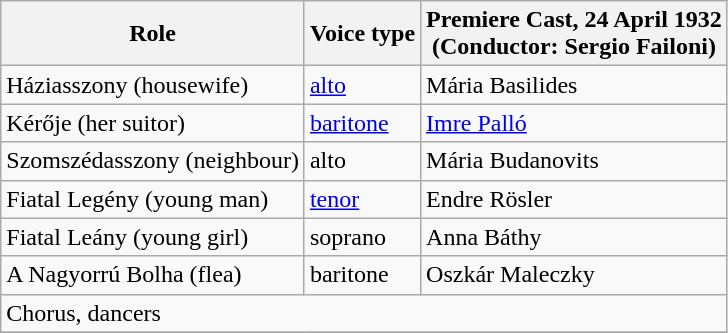<table class="wikitable">
<tr>
<th>Role</th>
<th>Voice type</th>
<th>Premiere Cast, 24 April 1932<br>(Conductor: Sergio Failoni)</th>
</tr>
<tr>
<td>Háziasszony (housewife)</td>
<td><a href='#'>alto</a></td>
<td>Mária Basilides</td>
</tr>
<tr>
<td>Kérője (her suitor)</td>
<td><a href='#'>baritone</a></td>
<td><a href='#'>Imre Palló</a></td>
</tr>
<tr>
<td>Szomszédasszony (neighbour)</td>
<td>alto</td>
<td>Mária Budanovits</td>
</tr>
<tr>
<td>Fiatal Legény (young man)</td>
<td><a href='#'>tenor</a></td>
<td>Endre Rösler</td>
</tr>
<tr>
<td>Fiatal Leány (young girl)</td>
<td>soprano</td>
<td>Anna Báthy</td>
</tr>
<tr>
<td>A Nagyorrú Bolha (flea)</td>
<td>baritone</td>
<td>Oszkár Maleczky</td>
</tr>
<tr>
<td colspan="3">Chorus, dancers</td>
</tr>
<tr>
</tr>
</table>
